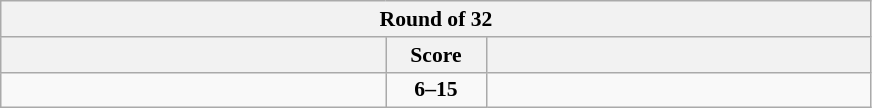<table class="wikitable" style="text-align: center; font-size:90% ">
<tr>
<th colspan=3>Round of 32</th>
</tr>
<tr>
<th align="right" width="250"></th>
<th width="60">Score</th>
<th align="left" width="250"></th>
</tr>
<tr>
<td align=left></td>
<td align=center><strong>6–15</strong></td>
<td align=left><strong></strong></td>
</tr>
</table>
